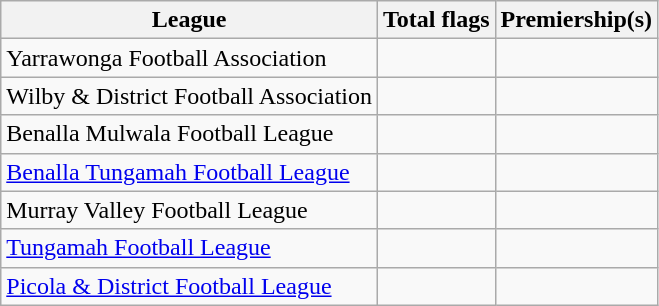<table class="wikitable">
<tr>
<th>League</th>
<th>Total flags</th>
<th>Premiership(s)</th>
</tr>
<tr>
<td>Yarrawonga Football Association</td>
<td></td>
<td></td>
</tr>
<tr>
<td>Wilby & District Football Association</td>
<td></td>
<td></td>
</tr>
<tr>
<td>Benalla Mulwala Football League</td>
<td></td>
<td></td>
</tr>
<tr>
<td><a href='#'>Benalla Tungamah Football League</a></td>
<td></td>
<td></td>
</tr>
<tr>
<td>Murray Valley Football League</td>
<td></td>
<td></td>
</tr>
<tr>
<td><a href='#'>Tungamah Football League</a></td>
<td></td>
<td></td>
</tr>
<tr>
<td><a href='#'>Picola & District Football League</a></td>
<td></td>
<td></td>
</tr>
</table>
